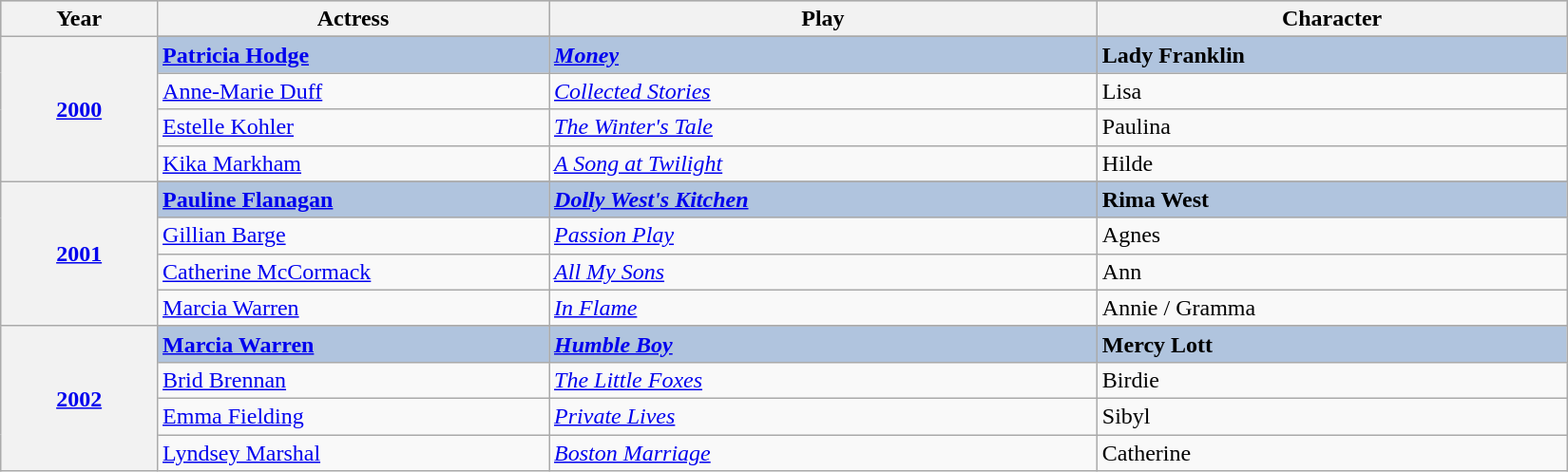<table class="wikitable" style="width:87%;">
<tr style="background:#bebebe;">
<th style="width:10%;">Year</th>
<th style="width:25%;">Actress</th>
<th style="width:35%;">Play</th>
<th style="width:30%;">Character</th>
</tr>
<tr>
<th rowspan="5" align="center"><a href='#'>2000</a></th>
</tr>
<tr style="background:#B0C4DE">
<td><strong><a href='#'>Patricia Hodge</a></strong></td>
<td><strong><em><a href='#'>Money</a></em></strong></td>
<td><strong>Lady Franklin</strong></td>
</tr>
<tr>
<td><a href='#'>Anne-Marie Duff</a></td>
<td><em><a href='#'>Collected Stories</a></em></td>
<td>Lisa</td>
</tr>
<tr>
<td><a href='#'>Estelle Kohler</a></td>
<td><em><a href='#'>The Winter's Tale</a></em></td>
<td>Paulina</td>
</tr>
<tr>
<td><a href='#'>Kika Markham</a></td>
<td><em><a href='#'>A Song at Twilight</a></em></td>
<td>Hilde</td>
</tr>
<tr>
<th rowspan="5" align="center"><a href='#'>2001</a></th>
</tr>
<tr style="background:#B0C4DE">
<td><strong><a href='#'>Pauline Flanagan</a></strong></td>
<td><strong><em><a href='#'>Dolly West's Kitchen</a></em></strong></td>
<td><strong>Rima West</strong></td>
</tr>
<tr>
<td><a href='#'>Gillian Barge</a></td>
<td><em><a href='#'>Passion Play</a></em></td>
<td>Agnes</td>
</tr>
<tr>
<td><a href='#'>Catherine McCormack</a></td>
<td><em><a href='#'>All My Sons</a></em></td>
<td>Ann</td>
</tr>
<tr>
<td><a href='#'>Marcia Warren</a></td>
<td><em><a href='#'>In Flame</a></em></td>
<td>Annie / Gramma</td>
</tr>
<tr>
<th rowspan="5" align="center"><a href='#'>2002</a></th>
</tr>
<tr style="background:#B0C4DE">
<td><strong><a href='#'>Marcia Warren</a></strong></td>
<td><strong><em><a href='#'>Humble Boy</a></em></strong></td>
<td><strong>Mercy Lott</strong></td>
</tr>
<tr>
<td><a href='#'>Brid Brennan</a></td>
<td><em><a href='#'>The Little Foxes</a></em></td>
<td>Birdie</td>
</tr>
<tr>
<td><a href='#'>Emma Fielding</a></td>
<td><em><a href='#'>Private Lives</a></em></td>
<td>Sibyl</td>
</tr>
<tr>
<td><a href='#'>Lyndsey Marshal</a></td>
<td><em><a href='#'>Boston Marriage</a></em></td>
<td>Catherine</td>
</tr>
</table>
